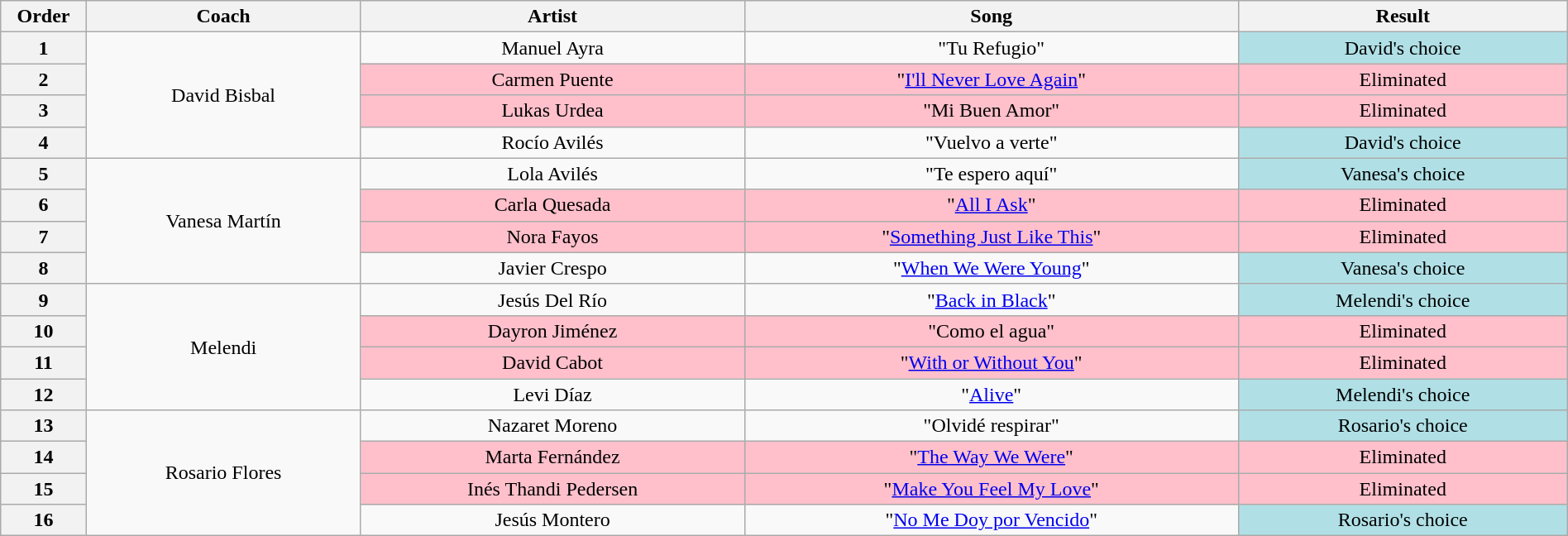<table class="wikitable" style="text-align: center; width:100%">
<tr>
<th style="width:02%">Order</th>
<th style="width:10%">Coach</th>
<th style="width:14%">Artist</th>
<th style="width:18%">Song</th>
<th style="width:12%">Result</th>
</tr>
<tr>
<th>1</th>
<td rowspan="4">David Bisbal</td>
<td>Manuel Ayra</td>
<td>"Tu Refugio"</td>
<td style="background:#b0e0e6">David's choice</td>
</tr>
<tr>
<th>2</th>
<td style="background:pink">Carmen Puente</td>
<td style="background:pink">"<a href='#'>I'll Never Love Again</a>"</td>
<td style="background:pink">Eliminated</td>
</tr>
<tr>
<th>3</th>
<td style="background:pink">Lukas Urdea</td>
<td style="background:pink">"Mi Buen Amor"</td>
<td style="background:pink">Eliminated</td>
</tr>
<tr>
<th>4</th>
<td>Rocío Avilés</td>
<td>"Vuelvo a verte"</td>
<td style="background:#b0e0e6">David's choice</td>
</tr>
<tr>
<th>5</th>
<td rowspan="4">Vanesa Martín</td>
<td>Lola Avilés</td>
<td>"Te espero aquí"</td>
<td style="background:#b0e0e6">Vanesa's choice</td>
</tr>
<tr>
<th>6</th>
<td style="background:pink">Carla Quesada</td>
<td style="background:pink">"<a href='#'>All I Ask</a>"</td>
<td style="background:pink">Eliminated</td>
</tr>
<tr>
<th>7</th>
<td style="background:pink">Nora Fayos</td>
<td style="background:pink">"<a href='#'>Something Just Like This</a>"</td>
<td style="background:pink">Eliminated</td>
</tr>
<tr>
<th>8</th>
<td>Javier Crespo</td>
<td>"<a href='#'>When We Were Young</a>"</td>
<td style="background:#b0e0e6">Vanesa's choice</td>
</tr>
<tr>
<th>9</th>
<td rowspan="4">Melendi</td>
<td>Jesús Del Río</td>
<td>"<a href='#'>Back in Black</a>"</td>
<td style="background:#b0e0e6">Melendi's choice</td>
</tr>
<tr>
<th>10</th>
<td style="background:pink">Dayron Jiménez</td>
<td style="background:pink">"Como el agua"</td>
<td style="background:pink">Eliminated</td>
</tr>
<tr>
<th>11</th>
<td style="background:pink">David Cabot</td>
<td style="background:pink">"<a href='#'>With or Without You</a>"</td>
<td style="background:pink">Eliminated</td>
</tr>
<tr>
<th>12</th>
<td>Levi Díaz</td>
<td>"<a href='#'>Alive</a>"</td>
<td style="background:#b0e0e6">Melendi's choice</td>
</tr>
<tr>
<th>13</th>
<td rowspan="4">Rosario Flores</td>
<td>Nazaret Moreno</td>
<td>"Olvidé respirar"</td>
<td style="background:#b0e0e6">Rosario's choice</td>
</tr>
<tr>
<th>14</th>
<td style="background:pink">Marta Fernández</td>
<td style="background:pink">"<a href='#'>The Way We Were</a>"</td>
<td style="background:pink">Eliminated</td>
</tr>
<tr>
<th>15</th>
<td style="background:pink">Inés Thandi Pedersen</td>
<td style="background:pink">"<a href='#'>Make You Feel My Love</a>"</td>
<td style="background:pink">Eliminated</td>
</tr>
<tr>
<th>16</th>
<td>Jesús Montero</td>
<td>"<a href='#'>No Me Doy por Vencido</a>"</td>
<td style="background:#b0e0e6">Rosario's choice</td>
</tr>
</table>
